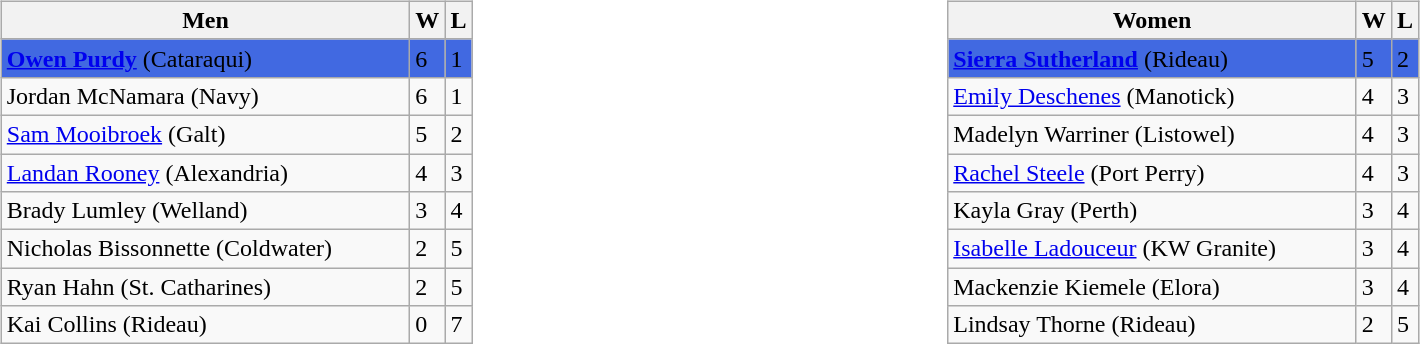<table>
<tr>
<td valign=top width=20%><br><table class=wikitable>
<tr>
<th width=265>Men</th>
<th>W</th>
<th>L</th>
</tr>
<tr bgcolor=#4169E1>
<td><strong><a href='#'>Owen Purdy</a></strong> (Cataraqui)</td>
<td>6</td>
<td>1</td>
</tr>
<tr>
<td>Jordan McNamara (Navy)</td>
<td>6</td>
<td>1</td>
</tr>
<tr>
<td><a href='#'>Sam Mooibroek</a> (Galt)</td>
<td>5</td>
<td>2</td>
</tr>
<tr>
<td><a href='#'>Landan Rooney</a> (Alexandria)</td>
<td>4</td>
<td>3</td>
</tr>
<tr>
<td>Brady Lumley (Welland)</td>
<td>3</td>
<td>4</td>
</tr>
<tr>
<td>Nicholas Bissonnette (Coldwater)</td>
<td>2</td>
<td>5</td>
</tr>
<tr>
<td>Ryan Hahn (St. Catharines)</td>
<td>2</td>
<td>5</td>
</tr>
<tr>
<td>Kai Collins (Rideau)</td>
<td>0</td>
<td>7</td>
</tr>
</table>
</td>
<td valign=top width=20%><br><table class=wikitable>
<tr>
<th width=265>Women</th>
<th>W</th>
<th>L</th>
</tr>
<tr bgcolor=#4169E1>
<td><strong><a href='#'>Sierra Sutherland</a></strong> (Rideau)</td>
<td>5</td>
<td>2</td>
</tr>
<tr>
<td><a href='#'>Emily Deschenes</a> (Manotick)</td>
<td>4</td>
<td>3</td>
</tr>
<tr>
<td>Madelyn Warriner (Listowel)</td>
<td>4</td>
<td>3</td>
</tr>
<tr>
<td><a href='#'>Rachel Steele</a> (Port Perry)</td>
<td>4</td>
<td>3</td>
</tr>
<tr>
<td>Kayla Gray (Perth)</td>
<td>3</td>
<td>4</td>
</tr>
<tr>
<td><a href='#'>Isabelle Ladouceur</a> (KW Granite)</td>
<td>3</td>
<td>4</td>
</tr>
<tr>
<td>Mackenzie Kiemele (Elora)</td>
<td>3</td>
<td>4</td>
</tr>
<tr>
<td>Lindsay Thorne (Rideau)</td>
<td>2</td>
<td>5</td>
</tr>
</table>
</td>
</tr>
</table>
